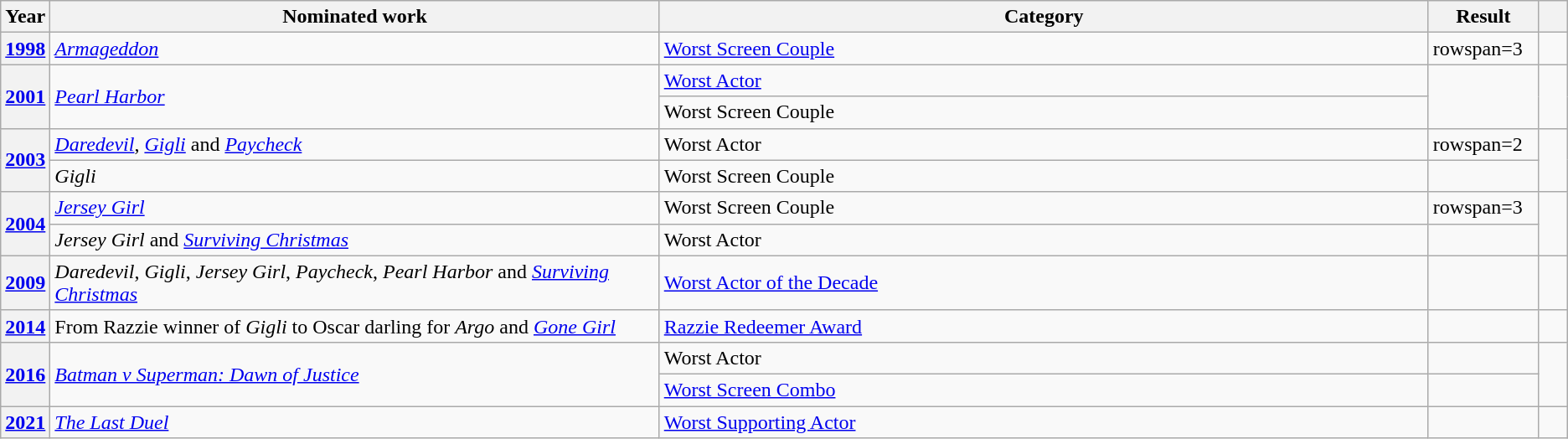<table class=wikitable>
<tr>
<th scope="col" style="width:1em;">Year</th>
<th scope="col" style="width:30em;">Nominated work</th>
<th scope="col" style="width:38em;">Category</th>
<th scope="col" style="width:5em;">Result</th>
<th scope="col" style="width:1em;"></th>
</tr>
<tr>
<th scope="row"><a href='#'>1998</a></th>
<td><em><a href='#'>Armageddon</a></em></td>
<td><a href='#'>Worst Screen Couple</a> </td>
<td>rowspan=3 </td>
<td style="text-align:center;"></td>
</tr>
<tr>
<th scope="row" rowspan=2><a href='#'>2001</a></th>
<td rowspan=2><em><a href='#'>Pearl Harbor</a></em></td>
<td><a href='#'>Worst Actor</a></td>
<td rowspan=2 style="text-align:center;"></td>
</tr>
<tr>
<td>Worst Screen Couple </td>
</tr>
<tr>
<th scope="row" rowspan=2><a href='#'>2003</a></th>
<td><em><a href='#'>Daredevil</a></em>, <em><a href='#'>Gigli</a></em> and <em><a href='#'>Paycheck</a></em></td>
<td>Worst Actor</td>
<td>rowspan=2 </td>
<td rowspan=2 style="text-align:center;"></td>
</tr>
<tr>
<td><em>Gigli</em></td>
<td>Worst Screen Couple </td>
</tr>
<tr>
<th scope="row" rowspan=2><a href='#'>2004</a></th>
<td><em><a href='#'>Jersey Girl</a></em></td>
<td>Worst Screen Couple </td>
<td>rowspan=3 </td>
<td rowspan=2 style="text-align:center;"></td>
</tr>
<tr>
<td><em>Jersey Girl</em> and <em><a href='#'>Surviving Christmas</a></em></td>
<td>Worst Actor</td>
</tr>
<tr>
<th scope="row"><a href='#'>2009</a></th>
<td><em>Daredevil</em>, <em>Gigli</em>, <em>Jersey Girl</em>, <em>Paycheck</em>, <em>Pearl Harbor</em> and <em><a href='#'>Surviving Christmas</a></em></td>
<td><a href='#'>Worst Actor of the Decade</a></td>
<td style="text-align:center;"></td>
</tr>
<tr>
<th scope="row"><a href='#'>2014</a></th>
<td>From Razzie winner of <em>Gigli</em> to Oscar darling for <em>Argo</em> and <em><a href='#'>Gone Girl</a></em></td>
<td><a href='#'>Razzie Redeemer Award</a></td>
<td></td>
<td style="text-align:center;"></td>
</tr>
<tr>
<th scope="row" rowspan=2><a href='#'>2016</a></th>
<td rowspan=2><em><a href='#'>Batman v Superman: Dawn of Justice</a></em></td>
<td>Worst Actor</td>
<td></td>
<td rowspan=2 style="text-align:center;"></td>
</tr>
<tr>
<td><a href='#'>Worst Screen Combo</a> </td>
<td></td>
</tr>
<tr>
<th scope="row"><a href='#'>2021</a></th>
<td><em><a href='#'>The Last Duel</a></em></td>
<td><a href='#'>Worst Supporting Actor</a></td>
<td></td>
<td></td>
</tr>
</table>
